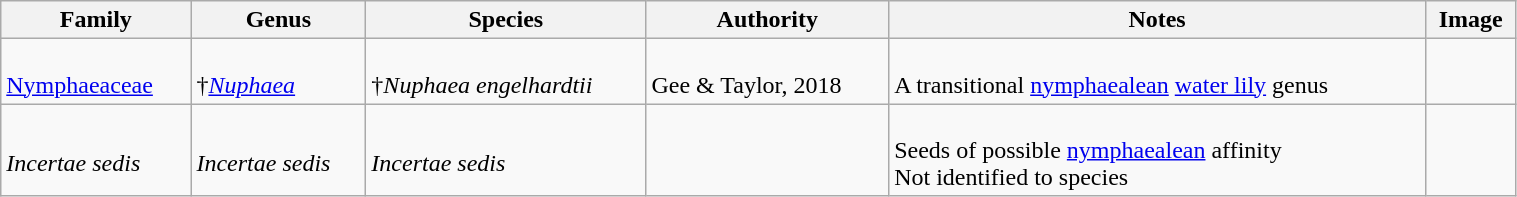<table class="wikitable" align="center" width="80%">
<tr>
<th>Family</th>
<th>Genus</th>
<th>Species</th>
<th>Authority</th>
<th>Notes</th>
<th>Image</th>
</tr>
<tr>
<td><br><a href='#'>Nymphaeaceae</a></td>
<td><br>†<em><a href='#'>Nuphaea</a></em></td>
<td><br>†<em>Nuphaea engelhardtii</em></td>
<td><br>Gee & Taylor, 2018</td>
<td><br>A transitional <a href='#'>nymphaealean</a> <a href='#'>water lily</a> genus</td>
<td></td>
</tr>
<tr>
<td><br><em>Incertae sedis</em></td>
<td><br><em>Incertae sedis</em></td>
<td><br><em>Incertae sedis</em></td>
<td></td>
<td><br>Seeds of possible <a href='#'>nymphaealean</a> affinity<br>Not identified to species</td>
</tr>
</table>
